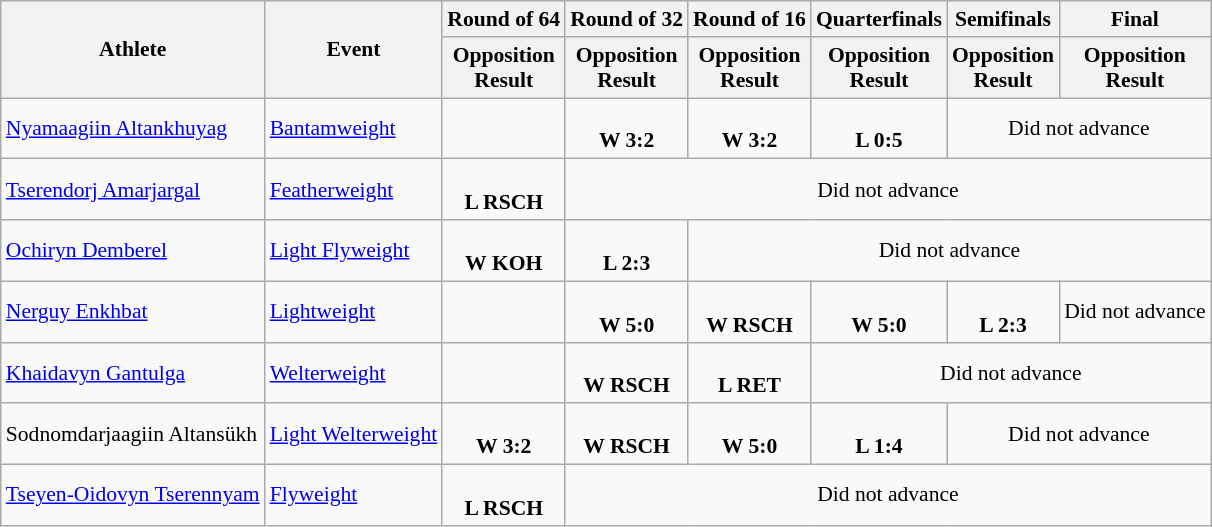<table class="wikitable" style="font-size:90%">
<tr>
<th rowspan="2">Athlete</th>
<th rowspan="2">Event</th>
<th>Round of 64</th>
<th>Round of 32</th>
<th>Round of 16</th>
<th>Quarterfinals</th>
<th>Semifinals</th>
<th>Final</th>
</tr>
<tr>
<th>Opposition<br>Result</th>
<th>Opposition<br>Result</th>
<th>Opposition<br>Result</th>
<th>Opposition<br>Result</th>
<th>Opposition<br>Result</th>
<th>Opposition<br>Result</th>
</tr>
<tr>
<td><a href='#'>Nyamaagiin Altankhuyag</a></td>
<td><a href='#'>Bantamweight</a></td>
<td></td>
<td align=center><br><strong>W 3:2</strong></td>
<td align=center><br><strong>W 3:2</strong></td>
<td align=center><br><strong>L 0:5</strong></td>
<td align=center colspan="4">Did not advance</td>
</tr>
<tr>
<td><a href='#'>Tserendorj Amarjargal</a></td>
<td><a href='#'>Featherweight</a></td>
<td align=center><br><strong>L RSCH</strong></td>
<td align=center colspan="7">Did not advance</td>
</tr>
<tr>
<td><a href='#'>Ochiryn Demberel</a></td>
<td><a href='#'>Light Flyweight</a></td>
<td align=center><br><strong>W</strong> <strong>KOH</strong></td>
<td align=center><br><strong>L 2:3</strong></td>
<td align=center colspan="6">Did not advance</td>
</tr>
<tr>
<td><a href='#'>Nerguy Enkhbat</a></td>
<td><a href='#'>Lightweight</a></td>
<td></td>
<td align=center><br><strong>W 5:0</strong></td>
<td align=center><br><strong>W RSCH</strong></td>
<td align=center><br><strong>W 5:0</strong></td>
<td align=center><br><strong>L 2:3</strong> </td>
<td align=center colspan="3">Did not advance</td>
</tr>
<tr>
<td><a href='#'>Khaidavyn Gantulga</a></td>
<td><a href='#'>Welterweight</a></td>
<td></td>
<td align=center><br><strong>W RSCH</strong></td>
<td align=center><br><strong>L RET</strong></td>
<td align=center colspan="4">Did not advance</td>
</tr>
<tr>
<td>Sodnomdarjaagiin Altansükh</td>
<td><a href='#'>Light Welterweight</a></td>
<td align=center><br><strong>W 3:2</strong></td>
<td align=center><br><strong>W RSCH</strong></td>
<td align=center><br><strong>W 5:0</strong></td>
<td align=center><br><strong>L 1:4</strong></td>
<td align=center colspan="2">Did not advance</td>
</tr>
<tr>
<td><a href='#'>Tseyen-Oidovyn Tserennyam</a></td>
<td><a href='#'>Flyweight</a></td>
<td align=center><br><strong>L RSCH</strong></td>
<td align=center colspan="7">Did not advance</td>
</tr>
</table>
